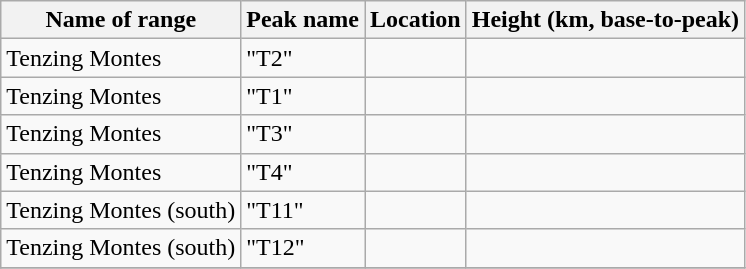<table class="sortable wikitable">
<tr>
<th>Name of range</th>
<th>Peak name</th>
<th>Location</th>
<th>Height (km, base-to-peak)</th>
</tr>
<tr>
<td>Tenzing Montes</td>
<td>"T2"</td>
<td></td>
<td></td>
</tr>
<tr>
<td>Tenzing Montes</td>
<td>"T1"</td>
<td></td>
<td></td>
</tr>
<tr>
<td>Tenzing Montes</td>
<td>"T3"</td>
<td></td>
<td></td>
</tr>
<tr>
<td>Tenzing Montes</td>
<td>"T4"</td>
<td></td>
<td></td>
</tr>
<tr>
<td>Tenzing Montes (south)</td>
<td>"T11"</td>
<td></td>
<td></td>
</tr>
<tr>
<td>Tenzing Montes (south)</td>
<td>"T12"</td>
<td></td>
<td></td>
</tr>
<tr>
</tr>
</table>
